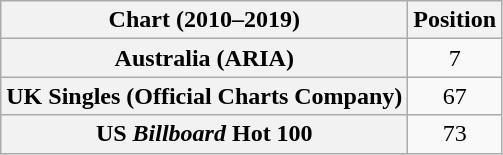<table class="wikitable sortable plainrowheaders" style="text-align:center">
<tr>
<th scope="col">Chart (2010–2019)</th>
<th scope="col">Position</th>
</tr>
<tr>
<th scope="row">Australia (ARIA)</th>
<td>7</td>
</tr>
<tr>
<th scope="row">UK Singles (Official Charts Company)</th>
<td>67</td>
</tr>
<tr>
<th scope="row">US <em>Billboard</em> Hot 100</th>
<td>73</td>
</tr>
</table>
